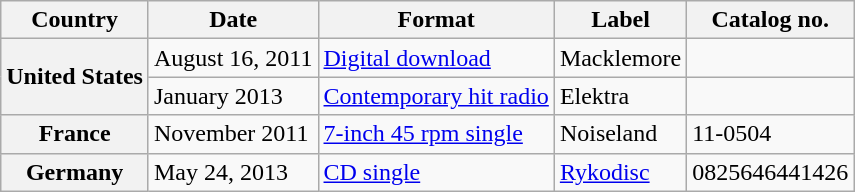<table class="wikitable plainrowheaders">
<tr>
<th scope="col">Country</th>
<th scope="col">Date</th>
<th scope="col">Format</th>
<th scope="col">Label</th>
<th scope="col">Catalog no.</th>
</tr>
<tr>
<th rowspan="2" scope="row">United States</th>
<td>August 16, 2011</td>
<td><a href='#'>Digital download</a></td>
<td>Macklemore</td>
<td></td>
</tr>
<tr>
<td>January 2013</td>
<td><a href='#'>Contemporary hit radio</a></td>
<td>Elektra</td>
<td></td>
</tr>
<tr>
<th scope="row">France</th>
<td>November 2011</td>
<td><a href='#'>7-inch 45 rpm single</a></td>
<td>Noiseland</td>
<td>11-0504</td>
</tr>
<tr>
<th scope="row">Germany</th>
<td>May 24, 2013</td>
<td><a href='#'>CD single</a></td>
<td><a href='#'>Rykodisc</a></td>
<td>0825646441426</td>
</tr>
</table>
